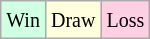<table class="wikitable">
<tr>
<td style="background-color: #d0ffe3;"><small>Win</small></td>
<td style="background-color: #ffffdd;"><small>Draw</small></td>
<td style="background-color: #ffd0e3;"><small>Loss</small></td>
</tr>
</table>
